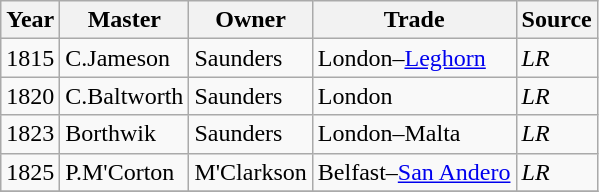<table class=" wikitable">
<tr>
<th>Year</th>
<th>Master</th>
<th>Owner</th>
<th>Trade</th>
<th>Source</th>
</tr>
<tr>
<td>1815</td>
<td>C.Jameson</td>
<td>Saunders</td>
<td>London–<a href='#'>Leghorn</a></td>
<td><em>LR</em></td>
</tr>
<tr>
<td>1820</td>
<td>C.Baltworth</td>
<td>Saunders</td>
<td>London</td>
<td><em>LR</em></td>
</tr>
<tr>
<td>1823</td>
<td>Borthwik</td>
<td>Saunders</td>
<td>London–Malta</td>
<td><em>LR</em></td>
</tr>
<tr>
<td>1825</td>
<td>P.M'Corton</td>
<td>M'Clarkson</td>
<td>Belfast–<a href='#'>San Andero</a></td>
<td><em>LR</em></td>
</tr>
<tr>
</tr>
</table>
